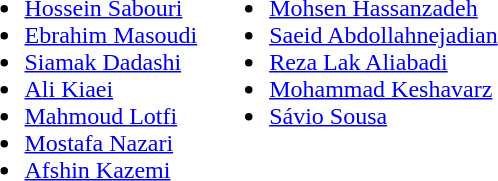<table>
<tr style="vertical-align: top;">
<td><br><ul><li> <a href='#'>Hossein Sabouri</a></li><li> <a href='#'>Ebrahim Masoudi</a></li><li> <a href='#'>Siamak Dadashi</a></li><li> <a href='#'>Ali Kiaei</a></li><li> <a href='#'>Mahmoud Lotfi</a></li><li> <a href='#'>Mostafa Nazari</a></li><li> <a href='#'>Afshin Kazemi</a></li></ul></td>
<td></td>
<td><br><ul><li> <a href='#'>Mohsen Hassanzadeh</a></li><li> <a href='#'>Saeid Abdollahnejadian</a></li><li> <a href='#'>Reza Lak Aliabadi</a></li><li> <a href='#'>Mohammad Keshavarz</a></li><li> <a href='#'>Sávio Sousa</a></li></ul></td>
</tr>
</table>
